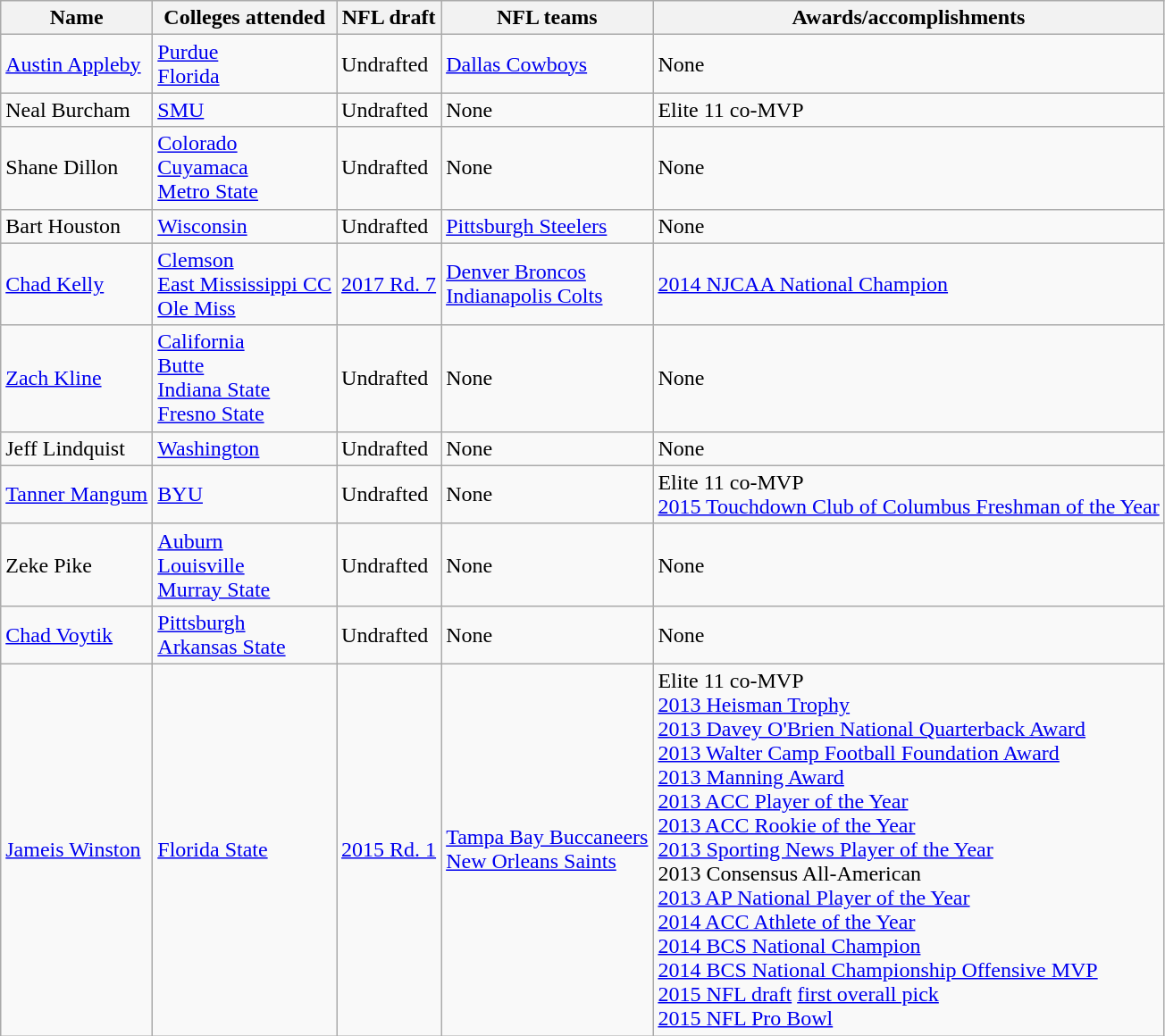<table class="wikitable">
<tr>
<th>Name</th>
<th>Colleges attended</th>
<th>NFL draft</th>
<th>NFL teams</th>
<th>Awards/accomplishments</th>
</tr>
<tr>
<td><a href='#'>Austin Appleby</a></td>
<td><a href='#'>Purdue</a><br><a href='#'>Florida</a></td>
<td>Undrafted</td>
<td><a href='#'>Dallas Cowboys</a></td>
<td>None</td>
</tr>
<tr>
<td>Neal Burcham</td>
<td><a href='#'>SMU</a></td>
<td>Undrafted</td>
<td>None</td>
<td>Elite 11 co-MVP</td>
</tr>
<tr>
<td>Shane Dillon</td>
<td><a href='#'>Colorado</a><br><a href='#'>Cuyamaca</a><br><a href='#'>Metro State</a></td>
<td>Undrafted</td>
<td>None</td>
<td>None</td>
</tr>
<tr>
<td>Bart Houston</td>
<td><a href='#'>Wisconsin</a></td>
<td>Undrafted</td>
<td><a href='#'>Pittsburgh Steelers</a></td>
<td>None</td>
</tr>
<tr>
<td><a href='#'>Chad Kelly</a></td>
<td><a href='#'>Clemson</a><br><a href='#'>East Mississippi CC</a><br><a href='#'>Ole Miss</a></td>
<td><a href='#'>2017 Rd. 7</a></td>
<td><a href='#'>Denver Broncos</a><br><a href='#'>Indianapolis Colts</a></td>
<td><a href='#'>2014 NJCAA National Champion</a></td>
</tr>
<tr>
<td><a href='#'>Zach Kline</a></td>
<td><a href='#'>California</a><br><a href='#'>Butte</a><br><a href='#'>Indiana State</a><br><a href='#'>Fresno State</a></td>
<td>Undrafted</td>
<td>None</td>
<td>None</td>
</tr>
<tr>
<td>Jeff Lindquist</td>
<td><a href='#'>Washington</a></td>
<td>Undrafted</td>
<td>None</td>
<td>None</td>
</tr>
<tr>
<td><a href='#'>Tanner Mangum</a></td>
<td><a href='#'>BYU</a></td>
<td>Undrafted</td>
<td>None</td>
<td>Elite 11 co-MVP<br><a href='#'>2015 Touchdown Club of Columbus Freshman of the Year</a></td>
</tr>
<tr>
<td>Zeke Pike</td>
<td><a href='#'>Auburn</a><br><a href='#'>Louisville</a><br><a href='#'>Murray State</a></td>
<td>Undrafted</td>
<td>None</td>
<td>None</td>
</tr>
<tr>
<td><a href='#'>Chad Voytik</a></td>
<td><a href='#'>Pittsburgh</a><br><a href='#'>Arkansas State</a></td>
<td>Undrafted</td>
<td>None</td>
<td>None</td>
</tr>
<tr>
<td><a href='#'>Jameis Winston</a></td>
<td><a href='#'>Florida State</a></td>
<td><a href='#'>2015 Rd. 1</a></td>
<td><a href='#'>Tampa Bay Buccaneers</a><br><a href='#'>New Orleans Saints</a></td>
<td>Elite 11 co-MVP<br><a href='#'>2013 Heisman Trophy</a><br><a href='#'>2013 Davey O'Brien National Quarterback Award</a><br><a href='#'>2013 Walter Camp Football Foundation Award</a><br><a href='#'>2013 Manning Award</a><br><a href='#'>2013 ACC Player of the Year</a><br><a href='#'>2013 ACC Rookie of the Year</a><br><a href='#'>2013 Sporting News Player of the Year</a><br>2013 Consensus All-American<br><a href='#'>2013 AP National Player of the Year</a><br><a href='#'>2014 ACC Athlete of the Year</a><br><a href='#'>2014 BCS National Champion</a><br><a href='#'>2014 BCS National Championship Offensive MVP</a><br><a href='#'>2015 NFL draft</a> <a href='#'>first overall pick</a><br><a href='#'>2015 NFL Pro Bowl</a></td>
</tr>
</table>
